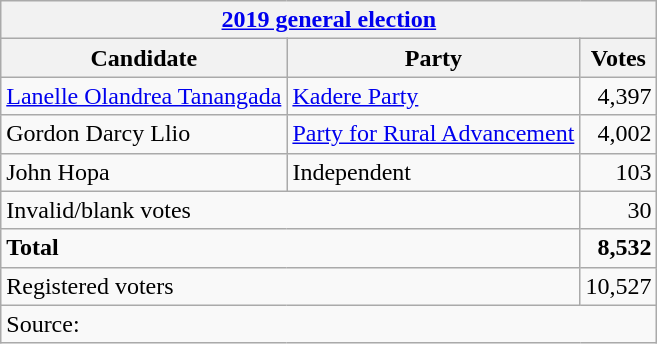<table class="wikitable" style="text-align:left">
<tr>
<th colspan="3"><a href='#'>2019 general election</a></th>
</tr>
<tr>
<th>Candidate</th>
<th>Party</th>
<th>Votes</th>
</tr>
<tr>
<td><a href='#'>Lanelle Olandrea Tanangada</a></td>
<td><a href='#'>Kadere Party</a></td>
<td align="right">4,397</td>
</tr>
<tr>
<td>Gordon Darcy Llio</td>
<td><a href='#'>Party for Rural Advancement</a></td>
<td align="right">4,002</td>
</tr>
<tr>
<td>John Hopa</td>
<td>Independent</td>
<td align="right">103</td>
</tr>
<tr>
<td colspan="2">Invalid/blank votes</td>
<td align="right">30</td>
</tr>
<tr>
<td colspan="2"><strong>Total</strong></td>
<td align="right"><strong>8,532</strong></td>
</tr>
<tr>
<td colspan="2">Registered voters</td>
<td>10,527</td>
</tr>
<tr>
<td colspan="3">Source: </td>
</tr>
</table>
